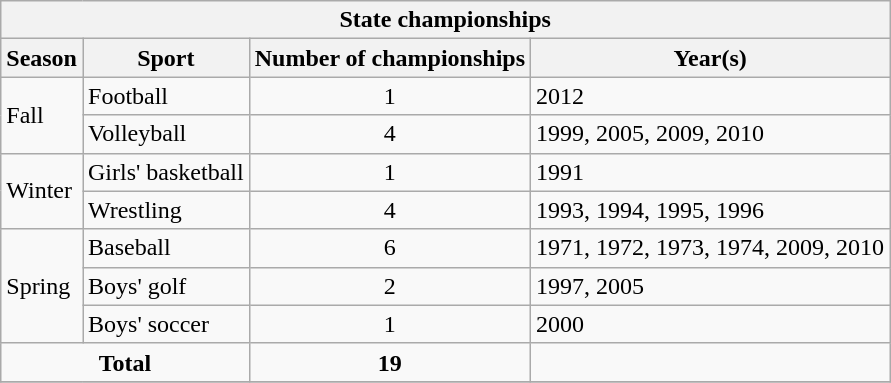<table class="wikitable">
<tr>
<th colspan="4">State championships</th>
</tr>
<tr>
<th>Season</th>
<th>Sport</th>
<th>Number of championships</th>
<th>Year(s)</th>
</tr>
<tr>
<td rowspan="2">Fall</td>
<td>Football</td>
<td align="center">1</td>
<td>2012</td>
</tr>
<tr>
<td>Volleyball</td>
<td align="center">4</td>
<td>1999, 2005, 2009, 2010</td>
</tr>
<tr>
<td rowspan="2">Winter</td>
<td>Girls' basketball</td>
<td align="center">1</td>
<td>1991</td>
</tr>
<tr>
<td>Wrestling</td>
<td align="center">4</td>
<td>1993, 1994, 1995, 1996</td>
</tr>
<tr>
<td rowspan="3">Spring</td>
<td>Baseball</td>
<td align="center">6</td>
<td>1971, 1972, 1973, 1974, 2009, 2010</td>
</tr>
<tr>
<td>Boys' golf</td>
<td align="center">2</td>
<td>1997, 2005</td>
</tr>
<tr>
<td>Boys' soccer</td>
<td align="center">1</td>
<td>2000</td>
</tr>
<tr>
<td align="center" colspan="2"><strong>Total</strong></td>
<td align="center"><strong>19</strong></td>
<td></td>
</tr>
<tr>
</tr>
</table>
